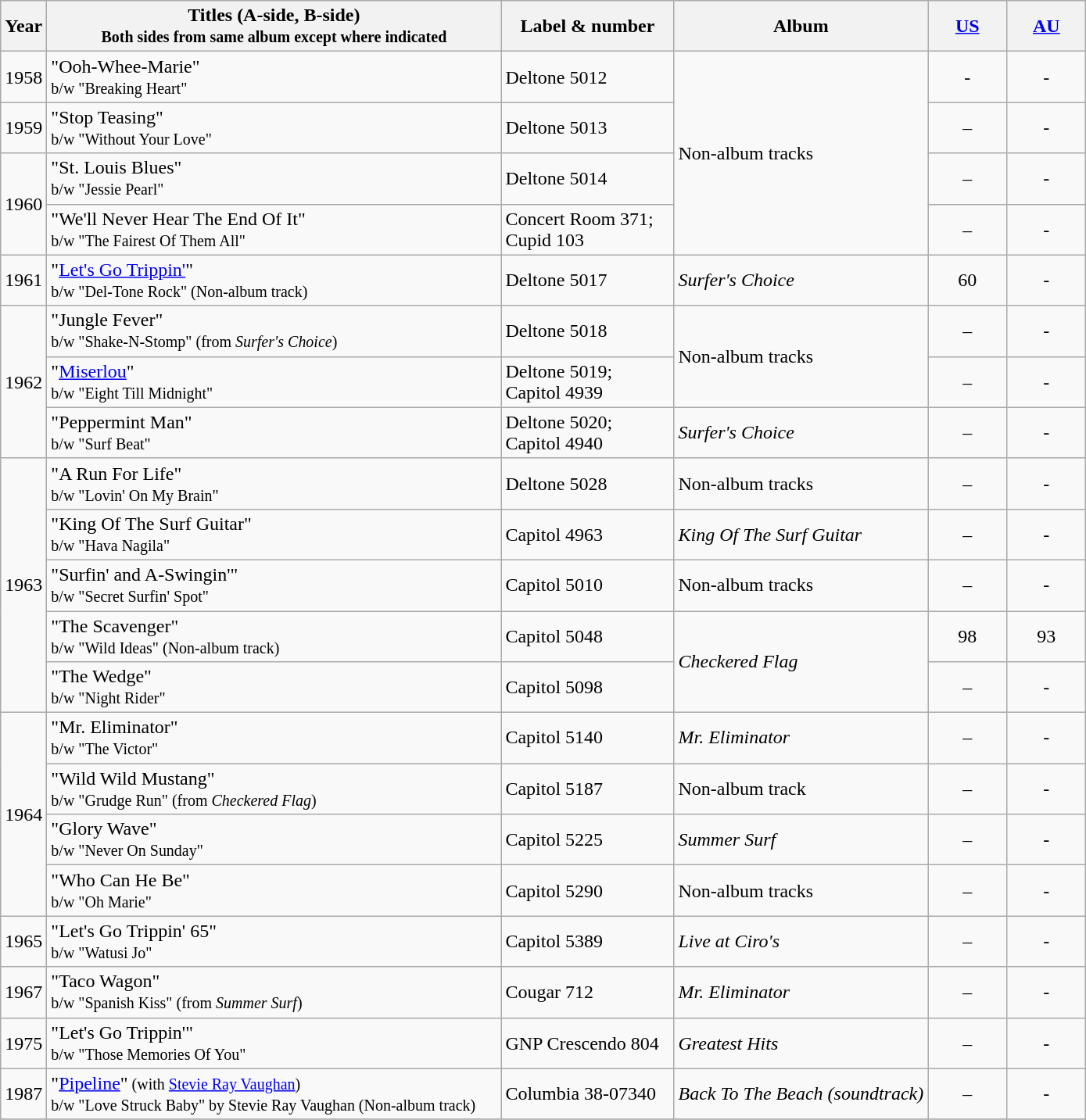<table class="wikitable">
<tr>
<th style="width:20px;" rowspan="1">Year</th>
<th style="width:380px;" rowspan="1">Titles (A-side, B-side)<br><small>Both sides from same album except where indicated</small></th>
<th style="width:140px;" rowspan="1">Label & number</th>
<th rowspan="1">Album</th>
<th style="width:60px;" rowspan="1"><a href='#'>US</a></th>
<th style="width:60px;" rowspan="1"><a href='#'>AU</a></th>
</tr>
<tr>
<td align="center">1958</td>
<td align="left">"Ooh-Whee-Marie"<br><small>b/w "Breaking Heart"</small></td>
<td>Deltone 5012</td>
<td align="left" rowspan="4">Non-album tracks</td>
<td align="center">-</td>
<td align="center">-</td>
</tr>
<tr>
<td align="center">1959</td>
<td align="left">"Stop Teasing"<br><small>b/w "Without Your Love"</small></td>
<td>Deltone 5013</td>
<td align="center">–</td>
<td align="center">-</td>
</tr>
<tr>
<td align="center" rowspan="2">1960</td>
<td align="left">"St. Louis Blues"<br><small>b/w "Jessie Pearl"</small></td>
<td>Deltone 5014</td>
<td align="center">–</td>
<td align="center">-</td>
</tr>
<tr>
<td align="left">"We'll Never Hear The End Of It"<br><small>b/w "The Fairest Of Them All"</small></td>
<td>Concert Room 371; Cupid 103</td>
<td align="center">–</td>
<td align="center">-</td>
</tr>
<tr>
<td align="center">1961</td>
<td align="left">"<a href='#'>Let's Go Trippin'</a>"<br><small>b/w "Del-Tone Rock" (Non-album track)</small></td>
<td>Deltone 5017</td>
<td align="left"><em>Surfer's Choice</em></td>
<td align="center">60</td>
<td align="center">-</td>
</tr>
<tr>
<td align="center" rowspan="3">1962</td>
<td align="left">"Jungle Fever"<br><small>b/w "Shake-N-Stomp" (from <em>Surfer's Choice</em>)</small></td>
<td>Deltone 5018</td>
<td align="left" rowspan="2">Non-album tracks</td>
<td align="center">–</td>
<td align="center">-</td>
</tr>
<tr>
<td align="left">"<a href='#'>Miserlou</a>"<br><small>b/w "Eight Till Midnight"</small></td>
<td>Deltone 5019; Capitol 4939</td>
<td align="center">–</td>
<td align="center">-</td>
</tr>
<tr>
<td align="left">"Peppermint Man"<br><small>b/w "Surf Beat"</small></td>
<td>Deltone 5020; Capitol 4940</td>
<td align="left"><em>Surfer's Choice</em></td>
<td align="center">–</td>
<td align="center">-</td>
</tr>
<tr>
<td align="center" rowspan="5">1963</td>
<td align="left">"A Run For Life"<br><small>b/w "Lovin' On My Brain"</small></td>
<td>Deltone 5028</td>
<td align="left">Non-album tracks</td>
<td align="center">–</td>
<td align="center">-</td>
</tr>
<tr>
<td align="left">"King Of The Surf Guitar"<br><small>b/w "Hava Nagila"</small></td>
<td>Capitol 4963</td>
<td align="left"><em>King Of The Surf Guitar</em></td>
<td align="center">–</td>
<td align="center">-</td>
</tr>
<tr>
<td align="left">"Surfin' and A-Swingin'"<br><small>b/w "Secret Surfin' Spot"</small></td>
<td>Capitol 5010</td>
<td align="left">Non-album tracks</td>
<td align="center">–</td>
<td align="center">-</td>
</tr>
<tr>
<td align="left">"The Scavenger"<br><small>b/w "Wild Ideas" (Non-album track)</small></td>
<td>Capitol 5048</td>
<td align="left" rowspan="2"><em>Checkered Flag</em></td>
<td align="center">98</td>
<td align="center">93</td>
</tr>
<tr>
<td align="left">"The Wedge"<br><small>b/w "Night Rider"</small></td>
<td>Capitol 5098</td>
<td align="center">–</td>
<td align="center">-</td>
</tr>
<tr>
<td align="center" rowspan="4">1964</td>
<td align="left">"Mr. Eliminator"<br><small>b/w "The Victor"</small></td>
<td>Capitol 5140</td>
<td align="left"><em>Mr. Eliminator</em></td>
<td align="center">–</td>
<td align="center">-</td>
</tr>
<tr>
<td align="left">"Wild Wild Mustang"<br><small>b/w "Grudge Run" (from <em>Checkered Flag</em>)</small></td>
<td>Capitol 5187</td>
<td align="left">Non-album track</td>
<td align="center">–</td>
<td align="center">-</td>
</tr>
<tr>
<td align="left">"Glory Wave"<br><small>b/w "Never On Sunday"</small></td>
<td>Capitol 5225</td>
<td align="left"><em>Summer Surf</em></td>
<td align="center">–</td>
<td align="center">-</td>
</tr>
<tr>
<td align="left">"Who Can He Be"<br><small>b/w "Oh Marie"</small></td>
<td>Capitol 5290</td>
<td align="left">Non-album tracks</td>
<td align="center">–</td>
<td align="center">-</td>
</tr>
<tr>
<td align="center">1965</td>
<td align="left">"Let's Go Trippin' 65"<br><small>b/w "Watusi Jo"</small></td>
<td>Capitol 5389</td>
<td align="left"><em>Live at Ciro's</em></td>
<td align="center">–</td>
<td align="center">-</td>
</tr>
<tr>
<td align="center">1967</td>
<td align="left">"Taco Wagon"<br><small>b/w "Spanish Kiss" (from <em>Summer Surf</em>)</small></td>
<td>Cougar 712</td>
<td align="left"><em>Mr. Eliminator</em></td>
<td align="center">–</td>
<td align="center">-</td>
</tr>
<tr>
<td align="center">1975</td>
<td align="left">"Let's Go Trippin'"<br><small>b/w "Those Memories Of You"</small></td>
<td>GNP Crescendo 804</td>
<td align="left"><em>Greatest Hits</em></td>
<td align="center">–</td>
<td align="center">-</td>
</tr>
<tr>
<td align="center">1987</td>
<td align="left">"<a href='#'>Pipeline</a>"<small> (with <a href='#'>Stevie Ray Vaughan</a>)<br>b/w "Love Struck Baby" by Stevie Ray Vaughan (Non-album track)</small></td>
<td>Columbia 38-07340</td>
<td><em>Back To The Beach (soundtrack)</em></td>
<td align="center">–</td>
<td align="center">-</td>
</tr>
<tr>
</tr>
</table>
